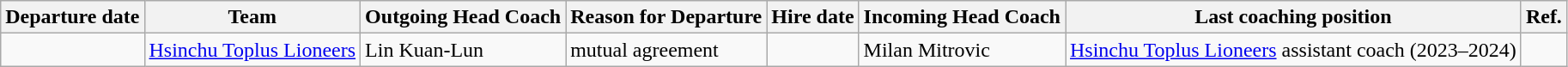<table class="wikitable sortable">
<tr>
<th>Departure date</th>
<th>Team</th>
<th>Outgoing Head Coach</th>
<th>Reason for Departure</th>
<th>Hire date</th>
<th>Incoming Head Coach</th>
<th class="unsortable">Last coaching position</th>
<th class="unsortable">Ref.</th>
</tr>
<tr>
<td></td>
<td><a href='#'>Hsinchu Toplus Lioneers</a></td>
<td>Lin Kuan-Lun</td>
<td>mutual agreement</td>
<td></td>
<td>Milan Mitrovic</td>
<td><a href='#'>Hsinchu Toplus Lioneers</a> assistant coach (2023–2024)</td>
<td align="center"></td>
</tr>
</table>
